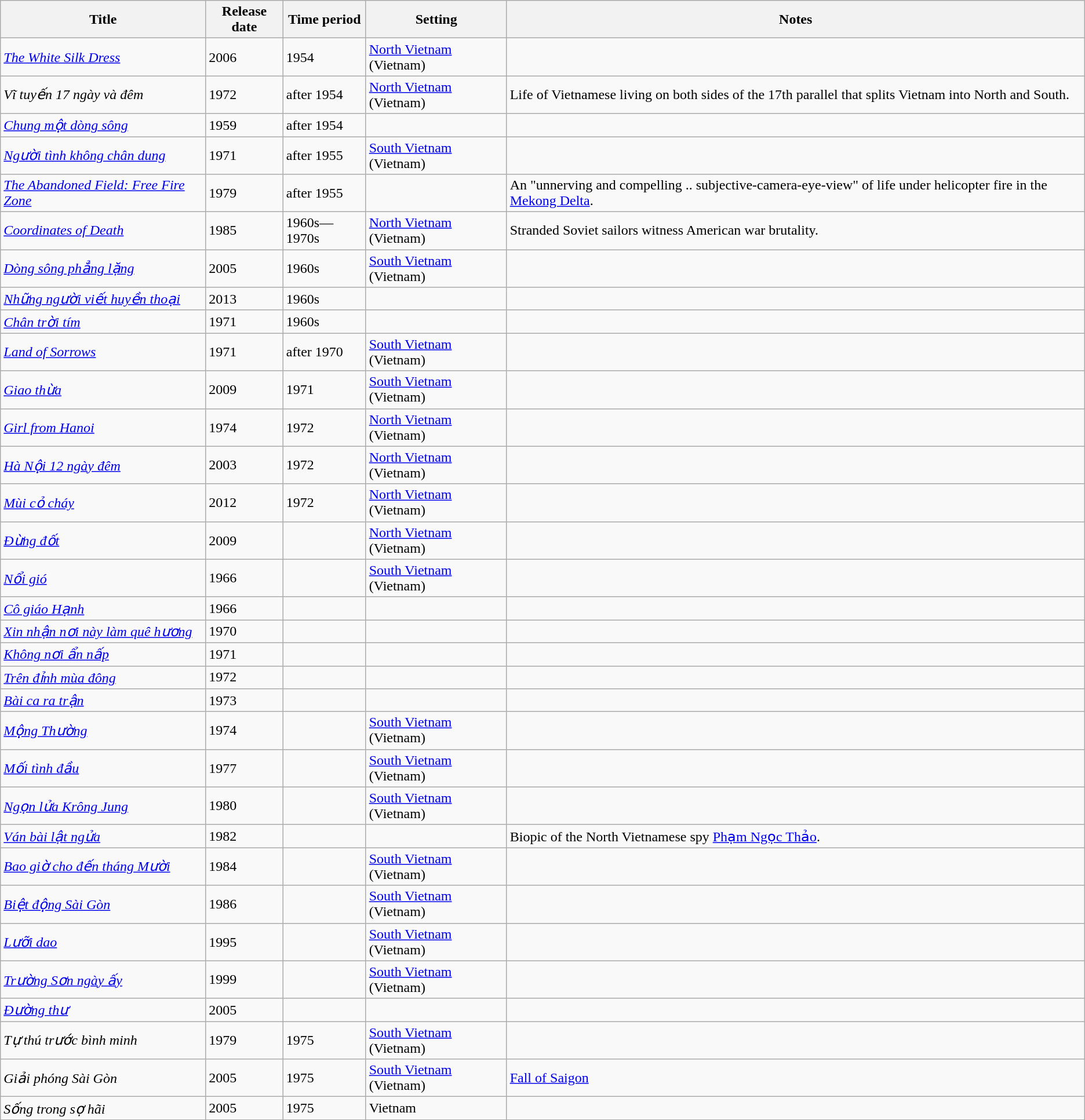<table class="wikitable sortable" border="1">
<tr>
<th scope="col">Title</th>
<th scope="col">Release date</th>
<th scope="col">Time period</th>
<th scope="col">Setting</th>
<th scope="col" class="unsortable">Notes</th>
</tr>
<tr>
<td><em><a href='#'>The White Silk Dress</a></em></td>
<td>2006</td>
<td>1954</td>
<td><a href='#'>North Vietnam</a> (Vietnam)</td>
<td></td>
</tr>
<tr>
<td><em>Vĩ tuyến 17 ngày và đêm</em></td>
<td>1972</td>
<td>after 1954</td>
<td><a href='#'>North Vietnam</a> (Vietnam)</td>
<td>Life of Vietnamese living on both sides of the 17th parallel that splits Vietnam into North and South.</td>
</tr>
<tr>
<td><em><a href='#'>Chung một dòng sông</a></em></td>
<td>1959</td>
<td>after 1954</td>
<td></td>
<td></td>
</tr>
<tr>
<td><em><a href='#'>Người tình không chân dung</a></em></td>
<td>1971</td>
<td>after 1955</td>
<td><a href='#'>South Vietnam</a> (Vietnam)</td>
<td></td>
</tr>
<tr>
<td><em><a href='#'>The Abandoned Field: Free Fire Zone</a></em></td>
<td>1979</td>
<td>after 1955</td>
<td></td>
<td>An "unnerving and compelling .. subjective-camera-eye-view" of life under helicopter fire in the <a href='#'>Mekong Delta</a>.</td>
</tr>
<tr>
<td><em><a href='#'>Coordinates of Death</a></em></td>
<td>1985</td>
<td>1960s—1970s</td>
<td><a href='#'>North Vietnam</a> (Vietnam)</td>
<td>Stranded Soviet sailors witness American war brutality.</td>
</tr>
<tr>
<td><em><a href='#'>Dòng sông phẳng lặng</a></em></td>
<td>2005</td>
<td>1960s</td>
<td><a href='#'>South Vietnam</a> (Vietnam)</td>
<td></td>
</tr>
<tr>
<td><em><a href='#'>Những người viết huyền thoại</a></em></td>
<td>2013</td>
<td>1960s</td>
<td></td>
<td></td>
</tr>
<tr>
<td><em><a href='#'>Chân trời tím</a></em></td>
<td>1971</td>
<td>1960s</td>
<td></td>
<td></td>
</tr>
<tr>
<td><em><a href='#'>Land of Sorrows</a></em></td>
<td>1971</td>
<td>after 1970</td>
<td><a href='#'>South Vietnam</a> (Vietnam)</td>
<td></td>
</tr>
<tr>
<td><em><a href='#'>Giao thừa</a></em></td>
<td>2009</td>
<td>1971</td>
<td><a href='#'>South Vietnam</a> (Vietnam)</td>
<td></td>
</tr>
<tr>
<td><em><a href='#'>Girl from Hanoi</a></em></td>
<td>1974</td>
<td>1972</td>
<td><a href='#'>North Vietnam</a> (Vietnam)</td>
<td></td>
</tr>
<tr>
<td><em><a href='#'>Hà Nội 12 ngày đêm</a></em></td>
<td>2003</td>
<td>1972</td>
<td><a href='#'>North Vietnam</a> (Vietnam)</td>
<td></td>
</tr>
<tr>
<td><em><a href='#'>Mùi cỏ cháy</a></em></td>
<td>2012</td>
<td>1972</td>
<td><a href='#'>North Vietnam</a> (Vietnam)</td>
<td></td>
</tr>
<tr>
<td><em><a href='#'>Đừng đốt</a></em></td>
<td>2009</td>
<td></td>
<td><a href='#'>North Vietnam</a> (Vietnam)</td>
<td></td>
</tr>
<tr>
<td><em><a href='#'>Nổi gió</a></em></td>
<td>1966</td>
<td></td>
<td><a href='#'>South Vietnam</a> (Vietnam)</td>
<td></td>
</tr>
<tr>
<td><em><a href='#'>Cô giáo Hạnh</a></em></td>
<td>1966</td>
<td></td>
<td></td>
<td></td>
</tr>
<tr>
<td><em><a href='#'>Xin nhận nơi này làm quê hương</a></em></td>
<td>1970</td>
<td></td>
<td></td>
<td></td>
</tr>
<tr>
<td><em><a href='#'>Không nơi ẩn nấp</a></em></td>
<td>1971</td>
<td></td>
<td></td>
<td></td>
</tr>
<tr>
<td><em><a href='#'>Trên đỉnh mùa đông</a></em></td>
<td>1972</td>
<td></td>
<td></td>
<td></td>
</tr>
<tr>
<td><em><a href='#'>Bài ca ra trận</a></em></td>
<td>1973</td>
<td></td>
<td></td>
<td></td>
</tr>
<tr>
<td><em><a href='#'>Mộng Thường</a></em></td>
<td>1974</td>
<td></td>
<td><a href='#'>South Vietnam</a> (Vietnam)</td>
<td></td>
</tr>
<tr>
<td><em><a href='#'>Mối tình đầu</a></em></td>
<td>1977</td>
<td></td>
<td><a href='#'>South Vietnam</a> (Vietnam)</td>
<td></td>
</tr>
<tr>
<td><em><a href='#'>Ngọn lửa Krông Jung</a></em></td>
<td>1980</td>
<td></td>
<td><a href='#'>South Vietnam</a> (Vietnam)</td>
<td></td>
</tr>
<tr>
<td><em><a href='#'>Ván bài lật ngửa</a></em></td>
<td>1982</td>
<td></td>
<td></td>
<td>Biopic of the North Vietnamese spy <a href='#'>Phạm Ngọc Thảo</a>.</td>
</tr>
<tr>
<td><em><a href='#'>Bao giờ cho đến tháng Mười</a></em></td>
<td>1984</td>
<td></td>
<td><a href='#'>South Vietnam</a> (Vietnam)</td>
<td></td>
</tr>
<tr>
<td><em><a href='#'>Biệt động Sài Gòn</a></em></td>
<td>1986</td>
<td></td>
<td><a href='#'>South Vietnam</a> (Vietnam)</td>
<td></td>
</tr>
<tr>
<td><em><a href='#'>Lưỡi dao</a></em></td>
<td>1995</td>
<td></td>
<td><a href='#'>South Vietnam</a> (Vietnam)</td>
<td></td>
</tr>
<tr>
<td><em><a href='#'>Trường Sơn ngày ấy</a></em></td>
<td>1999</td>
<td></td>
<td><a href='#'>South Vietnam</a> (Vietnam)</td>
<td></td>
</tr>
<tr>
<td><em><a href='#'>Đường thư</a></em></td>
<td>2005</td>
<td></td>
<td></td>
<td></td>
</tr>
<tr>
<td><em>Tự thú trước bình minh</em></td>
<td>1979</td>
<td>1975</td>
<td><a href='#'>South Vietnam</a> (Vietnam)</td>
<td></td>
</tr>
<tr>
<td><em>Giải phóng Sài Gòn</em></td>
<td>2005</td>
<td>1975</td>
<td><a href='#'>South Vietnam</a> (Vietnam)</td>
<td><a href='#'>Fall of Saigon</a></td>
</tr>
<tr>
<td><em>Sống trong sợ hãi</em></td>
<td>2005</td>
<td>1975</td>
<td>Vietnam</td>
<td></td>
</tr>
<tr>
</tr>
</table>
